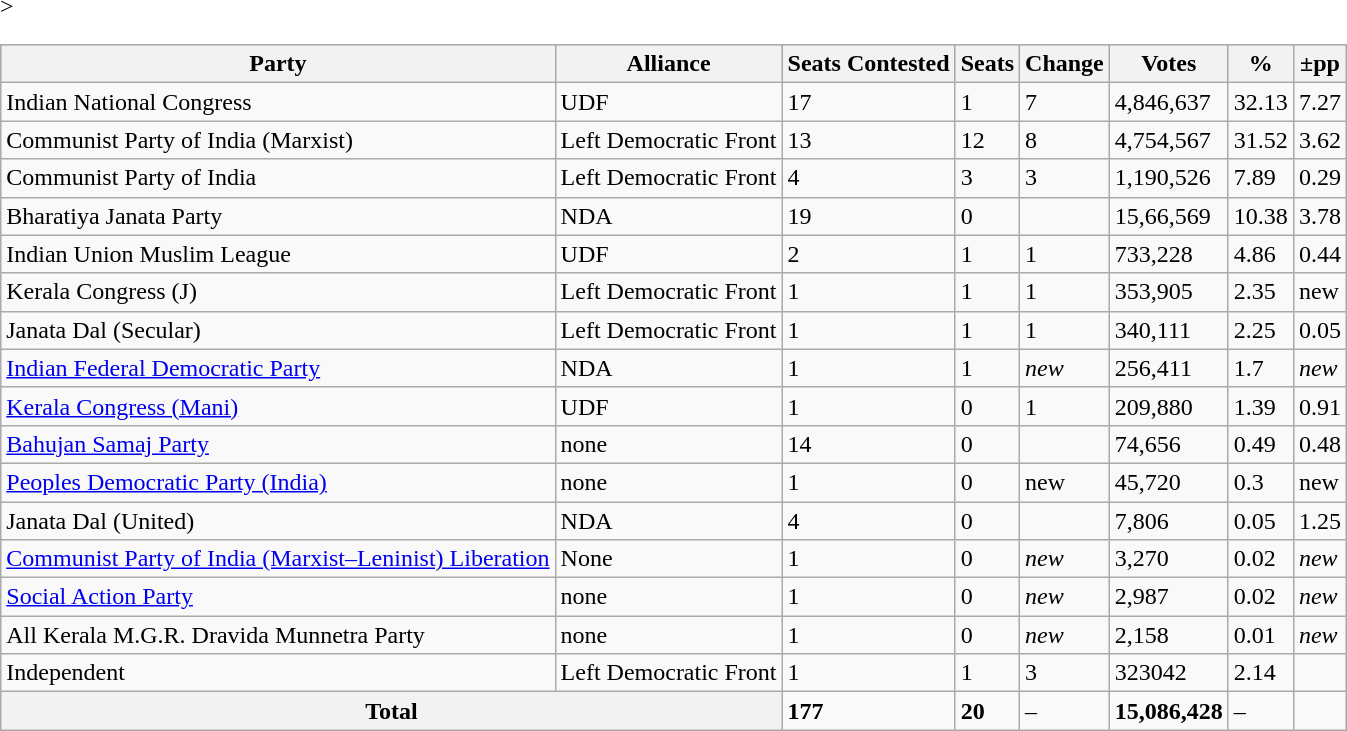<table class="wikitable sortable">>
<tr bgcolor="#cccccc">
<th>Party</th>
<th>Alliance</th>
<th>Seats Contested</th>
<th>Seats</th>
<th>Change</th>
<th>Votes</th>
<th>%</th>
<th>±pp</th>
</tr>
<tr>
<td>Indian National Congress</td>
<td>UDF</td>
<td>17</td>
<td>1</td>
<td>7</td>
<td>4,846,637</td>
<td>32.13</td>
<td>7.27</td>
</tr>
<tr>
<td>Communist Party of India (Marxist)</td>
<td>Left Democratic Front</td>
<td>13</td>
<td>12</td>
<td>8</td>
<td>4,754,567</td>
<td>31.52</td>
<td>3.62</td>
</tr>
<tr>
<td>Communist Party of India</td>
<td>Left Democratic Front</td>
<td>4</td>
<td>3</td>
<td>3</td>
<td>1,190,526</td>
<td>7.89</td>
<td>0.29</td>
</tr>
<tr>
<td>Bharatiya Janata Party</td>
<td>NDA</td>
<td>19</td>
<td>0</td>
<td></td>
<td>15,66,569</td>
<td>10.38</td>
<td>3.78</td>
</tr>
<tr>
<td>Indian Union Muslim League</td>
<td>UDF</td>
<td>2</td>
<td>1</td>
<td>1</td>
<td>733,228</td>
<td>4.86</td>
<td>0.44</td>
</tr>
<tr>
<td>Kerala Congress (J)</td>
<td>Left Democratic Front</td>
<td>1</td>
<td>1</td>
<td>1</td>
<td>353,905</td>
<td>2.35</td>
<td>new</td>
</tr>
<tr>
<td>Janata Dal (Secular)</td>
<td>Left Democratic Front</td>
<td>1</td>
<td>1</td>
<td>1</td>
<td>340,111</td>
<td>2.25</td>
<td>0.05</td>
</tr>
<tr>
<td><a href='#'>Indian Federal Democratic Party</a></td>
<td>NDA</td>
<td>1</td>
<td>1</td>
<td><em>new</em></td>
<td>256,411</td>
<td>1.7</td>
<td><em>new</em></td>
</tr>
<tr>
<td><a href='#'>Kerala Congress (Mani)</a></td>
<td>UDF</td>
<td>1</td>
<td>0</td>
<td>1</td>
<td>209,880</td>
<td>1.39</td>
<td>0.91</td>
</tr>
<tr>
<td><a href='#'>Bahujan Samaj Party</a></td>
<td>none</td>
<td>14</td>
<td>0</td>
<td></td>
<td>74,656</td>
<td>0.49</td>
<td>0.48</td>
</tr>
<tr>
<td><a href='#'>Peoples Democratic Party (India)</a></td>
<td>none</td>
<td>1</td>
<td>0</td>
<td>new</td>
<td>45,720</td>
<td>0.3</td>
<td>new</td>
</tr>
<tr>
<td>Janata Dal (United)</td>
<td>NDA</td>
<td>4</td>
<td>0</td>
<td></td>
<td>7,806</td>
<td>0.05</td>
<td>1.25</td>
</tr>
<tr>
<td><a href='#'>Communist Party of India (Marxist–Leninist) Liberation</a></td>
<td>None</td>
<td>1</td>
<td>0</td>
<td><em>new</em></td>
<td>3,270</td>
<td>0.02</td>
<td><em>new</em></td>
</tr>
<tr>
<td><a href='#'>Social Action Party</a></td>
<td>none</td>
<td>1</td>
<td>0</td>
<td><em>new</em></td>
<td>2,987</td>
<td>0.02</td>
<td><em>new</em></td>
</tr>
<tr>
<td>All Kerala M.G.R. Dravida Munnetra Party</td>
<td>none</td>
<td>1</td>
<td>0</td>
<td><em>new</em></td>
<td>2,158</td>
<td>0.01</td>
<td><em>new</em></td>
</tr>
<tr>
<td>Independent</td>
<td>Left Democratic Front</td>
<td>1</td>
<td>1</td>
<td>3</td>
<td>323042</td>
<td>2.14</td>
<td></td>
</tr>
<tr>
<th colspan="2">Total</th>
<td><strong>177</strong></td>
<td><strong>20</strong></td>
<td>–</td>
<td><strong>15,086,428</strong></td>
<td>–</td>
<td></td>
</tr>
</table>
